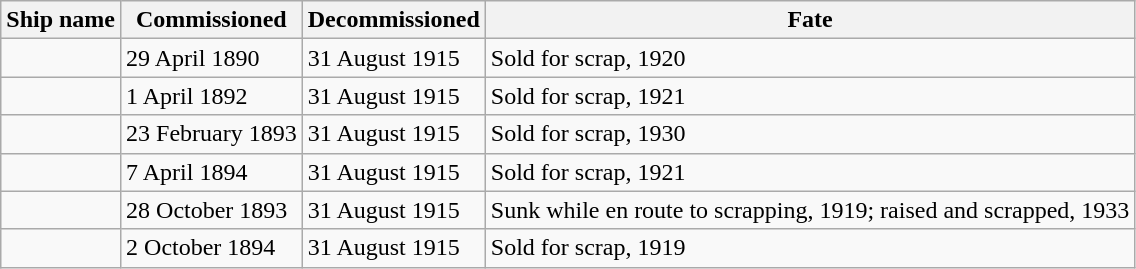<table class="wikitable sortable">
<tr>
<th>Ship name</th>
<th>Commissioned</th>
<th>Decommissioned</th>
<th>Fate</th>
</tr>
<tr>
<td></td>
<td>29 April 1890</td>
<td>31 August 1915</td>
<td>Sold for scrap, 1920</td>
</tr>
<tr>
<td></td>
<td>1 April 1892</td>
<td>31 August 1915</td>
<td>Sold for scrap, 1921</td>
</tr>
<tr>
<td></td>
<td>23 February 1893</td>
<td>31 August 1915</td>
<td>Sold for scrap, 1930</td>
</tr>
<tr>
<td></td>
<td>7 April 1894</td>
<td>31 August 1915</td>
<td>Sold for scrap, 1921</td>
</tr>
<tr>
<td></td>
<td>28 October 1893</td>
<td>31 August 1915</td>
<td>Sunk while en route to scrapping, 1919; raised and scrapped, 1933</td>
</tr>
<tr>
<td></td>
<td>2 October 1894</td>
<td>31 August 1915</td>
<td>Sold for scrap, 1919</td>
</tr>
</table>
